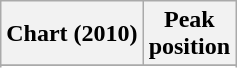<table class="wikitable sortable plainrowheaders" style="text-align:center">
<tr>
<th>Chart (2010)</th>
<th>Peak<br>position</th>
</tr>
<tr>
</tr>
<tr>
</tr>
<tr>
</tr>
<tr>
</tr>
</table>
